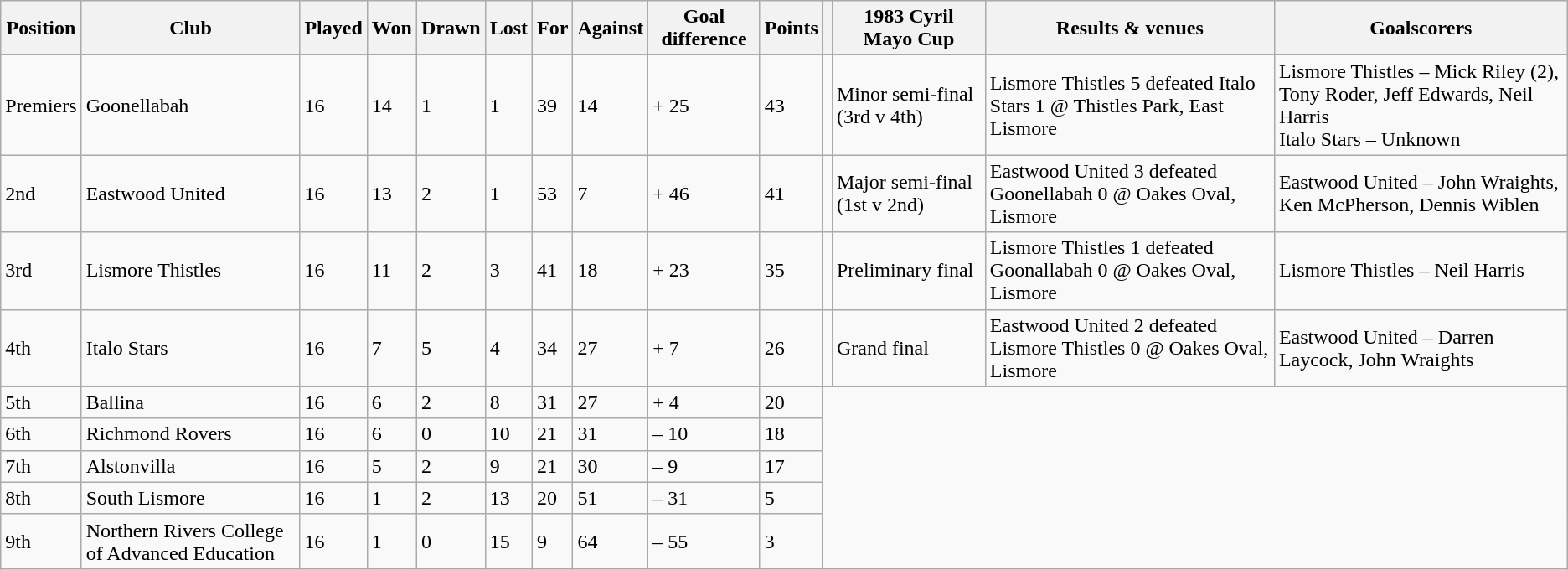<table class="wikitable">
<tr>
<th>Position</th>
<th>Club</th>
<th>Played</th>
<th>Won</th>
<th>Drawn</th>
<th>Lost</th>
<th>For</th>
<th>Against</th>
<th>Goal difference</th>
<th>Points</th>
<th></th>
<th>1983 Cyril Mayo Cup</th>
<th>Results & venues</th>
<th>Goalscorers</th>
</tr>
<tr>
<td>Premiers</td>
<td>Goonellabah</td>
<td>16</td>
<td>14</td>
<td>1</td>
<td>1</td>
<td>39</td>
<td>14</td>
<td>+ 25</td>
<td>43</td>
<td></td>
<td>Minor semi-final (3rd v 4th)</td>
<td>Lismore Thistles 5 defeated Italo Stars 1 @ Thistles Park, East Lismore</td>
<td>Lismore Thistles – Mick Riley (2), Tony Roder, Jeff Edwards, Neil Harris<br>Italo Stars – Unknown</td>
</tr>
<tr>
<td>2nd</td>
<td>Eastwood United</td>
<td>16</td>
<td>13</td>
<td>2</td>
<td>1</td>
<td>53</td>
<td>7</td>
<td>+ 46</td>
<td>41</td>
<td></td>
<td>Major semi-final (1st v 2nd)</td>
<td>Eastwood United 3 defeated Goonellabah 0 @ Oakes Oval, Lismore</td>
<td>Eastwood United – John Wraights, Ken McPherson, Dennis Wiblen</td>
</tr>
<tr>
<td>3rd</td>
<td>Lismore Thistles</td>
<td>16</td>
<td>11</td>
<td>2</td>
<td>3</td>
<td>41</td>
<td>18</td>
<td>+ 23</td>
<td>35</td>
<td></td>
<td>Preliminary final</td>
<td>Lismore Thistles 1 defeated Goonallabah 0 @ Oakes Oval, Lismore</td>
<td>Lismore Thistles – Neil Harris</td>
</tr>
<tr>
<td>4th</td>
<td>Italo Stars</td>
<td>16</td>
<td>7</td>
<td>5</td>
<td>4</td>
<td>34</td>
<td>27</td>
<td>+ 7</td>
<td>26</td>
<td></td>
<td>Grand final</td>
<td>Eastwood United 2 defeated Lismore Thistles 0 @ Oakes Oval, Lismore</td>
<td>Eastwood United – Darren Laycock, John Wraights</td>
</tr>
<tr>
<td>5th</td>
<td>Ballina</td>
<td>16</td>
<td>6</td>
<td>2</td>
<td>8</td>
<td>31</td>
<td>27</td>
<td>+ 4</td>
<td>20</td>
</tr>
<tr>
<td>6th</td>
<td>Richmond Rovers</td>
<td>16</td>
<td>6</td>
<td>0</td>
<td>10</td>
<td>21</td>
<td>31</td>
<td>– 10</td>
<td>18</td>
</tr>
<tr>
<td>7th</td>
<td>Alstonvilla</td>
<td>16</td>
<td>5</td>
<td>2</td>
<td>9</td>
<td>21</td>
<td>30</td>
<td>– 9</td>
<td>17</td>
</tr>
<tr>
<td>8th</td>
<td>South Lismore</td>
<td>16</td>
<td>1</td>
<td>2</td>
<td>13</td>
<td>20</td>
<td>51</td>
<td>– 31</td>
<td>5</td>
</tr>
<tr>
<td>9th</td>
<td>Northern Rivers College of Advanced Education</td>
<td>16</td>
<td>1</td>
<td>0</td>
<td>15</td>
<td>9</td>
<td>64</td>
<td>– 55</td>
<td>3</td>
</tr>
</table>
